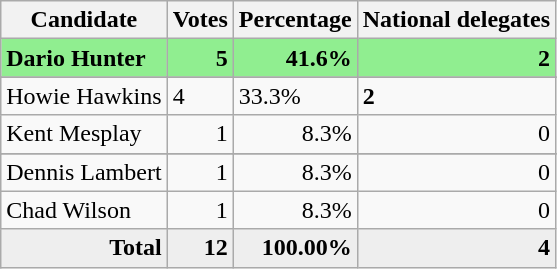<table class="wikitable" style="text-align:right;">
<tr>
<th>Candidate</th>
<th>Votes</th>
<th>Percentage</th>
<th>National delegates</th>
</tr>
<tr style="background:lightgreen;">
<td style="text-align:left;"><strong>Dario Hunter</strong></td>
<td><strong>5</strong></td>
<td><strong>41.6%</strong></td>
<td><strong>2</strong></td>
</tr>
<tr>
</tr>
<tr style="text-align:left;">
<td style="text-align:left;">Howie Hawkins</td>
<td>4</td>
<td>33.3%</td>
<td><strong>2</strong></td>
</tr>
<tr>
<td style="text-align:left;">Kent Mesplay</td>
<td>1</td>
<td>8.3%</td>
<td>0</td>
</tr>
<tr>
</tr>
<tr>
<td style="text-align:left;">Dennis Lambert</td>
<td>1</td>
<td>8.3%</td>
<td>0</td>
</tr>
<tr>
<td style="text-align:left;">Chad Wilson</td>
<td>1</td>
<td>8.3%</td>
<td>0</td>
</tr>
<tr style="background:#eee;">
<td style="margin-right:0.50px"><strong>Total</strong></td>
<td style="margin-right:0.50px"><strong>12</strong></td>
<td style="margin-right:0.50px"><strong>100.00%</strong></td>
<td style="margin-right:0.50px"><strong>4</strong></td>
</tr>
</table>
